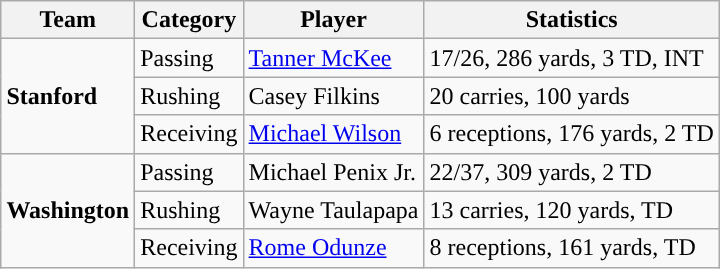<table class="wikitable" style="float: right;">
<tr>
<th>Team</th>
<th>Category</th>
<th>Player</th>
<th>Statistics</th>
</tr>
<tr>
<td rowspan=3><strong>Stanford</strong></td>
<td>Passing</td>
<td><a href='#'>Tanner McKee</a></td>
<td>17/26, 286 yards, 3 TD, INT</td>
</tr>
<tr>
<td>Rushing</td>
<td>Casey Filkins</td>
<td>20 carries, 100 yards</td>
</tr>
<tr>
<td>Receiving</td>
<td><a href='#'>Michael Wilson</a></td>
<td>6 receptions, 176 yards, 2 TD</td>
</tr>
<tr>
<td rowspan=3><strong>Washington</strong></td>
<td>Passing</td>
<td>Michael Penix Jr.</td>
<td>22/37, 309 yards, 2 TD</td>
</tr>
<tr>
<td>Rushing</td>
<td>Wayne Taulapapa</td>
<td>13 carries, 120 yards, TD</td>
</tr>
<tr>
<td>Receiving</td>
<td><a href='#'>Rome Odunze</a></td>
<td>8 receptions, 161 yards, TD</td>
</tr>
</table>
